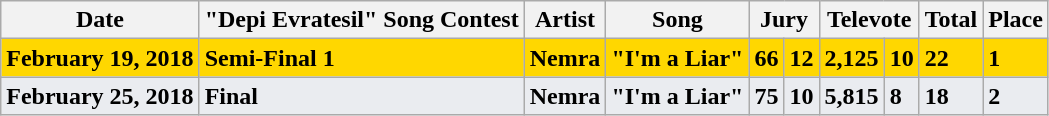<table class="wikitable">
<tr>
<th scope="col">Date</th>
<th scope="col">"Depi Evratesil" Song Contest</th>
<th scope="col">Artist</th>
<th scope="col">Song</th>
<th scope="col" colspan=2>Jury</th>
<th scope="col" colspan=2>Televote</th>
<th scope="col">Total</th>
<th scope="col">Place</th>
</tr>
<tr style="font-weight:bold; background:gold;">
<td>February 19, 2018</td>
<td>Semi-Final 1</td>
<td align=left>Nemra</td>
<td align=left>"I'm a Liar"</td>
<td>66</td>
<td>12</td>
<td>2,125</td>
<td>10</td>
<td>22</td>
<td>1</td>
</tr>
<tr style="font-weight:bold; background:#eaecf0;">
<td>February 25, 2018</td>
<td>Final</td>
<td align=left>Nemra</td>
<td align=left>"I'm a Liar"</td>
<td>75</td>
<td>10</td>
<td>5,815</td>
<td>8</td>
<td>18</td>
<td>2</td>
</tr>
</table>
